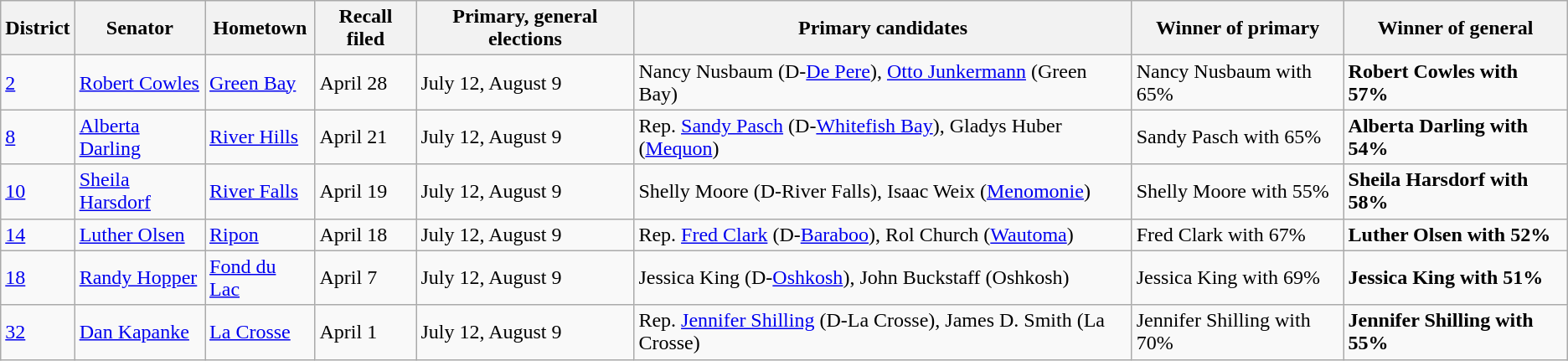<table class="wikitable sortable">
<tr>
<th>District</th>
<th>Senator</th>
<th>Hometown</th>
<th>Recall filed</th>
<th>Primary, general elections</th>
<th>Primary candidates</th>
<th>Winner of primary</th>
<th>Winner of general</th>
</tr>
<tr>
<td><a href='#'>2</a></td>
<td><a href='#'>Robert Cowles</a></td>
<td><a href='#'>Green Bay</a></td>
<td>April 28</td>
<td>July 12, August 9</td>
<td>Nancy Nusbaum (D-<a href='#'>De Pere</a>), <a href='#'>Otto Junkermann</a> (Green Bay)</td>
<td>Nancy Nusbaum with 65%</td>
<td><strong>Robert Cowles with 57%</strong></td>
</tr>
<tr>
<td><a href='#'>8</a></td>
<td><a href='#'>Alberta Darling</a></td>
<td><a href='#'>River Hills</a></td>
<td>April 21</td>
<td>July 12, August 9</td>
<td>Rep. <a href='#'>Sandy Pasch</a> (D-<a href='#'>Whitefish Bay</a>), Gladys Huber (<a href='#'>Mequon</a>)</td>
<td>Sandy Pasch with 65%</td>
<td><strong>Alberta Darling with 54%</strong></td>
</tr>
<tr>
<td><a href='#'>10</a></td>
<td><a href='#'>Sheila Harsdorf</a></td>
<td><a href='#'>River Falls</a></td>
<td>April 19</td>
<td>July 12, August 9</td>
<td>Shelly Moore (D-River Falls), Isaac Weix (<a href='#'>Menomonie</a>)</td>
<td>Shelly Moore with 55%</td>
<td><strong>Sheila Harsdorf with 58%</strong></td>
</tr>
<tr>
<td><a href='#'>14</a></td>
<td><a href='#'>Luther Olsen</a></td>
<td><a href='#'>Ripon</a></td>
<td>April 18</td>
<td>July 12, August 9</td>
<td>Rep. <a href='#'>Fred Clark</a> (D-<a href='#'>Baraboo</a>), Rol Church (<a href='#'>Wautoma</a>)</td>
<td>Fred Clark with 67%</td>
<td><strong>Luther Olsen with 52%</strong></td>
</tr>
<tr>
<td><a href='#'>18</a></td>
<td><a href='#'>Randy Hopper</a></td>
<td><a href='#'>Fond du Lac</a></td>
<td>April 7</td>
<td>July 12, August 9</td>
<td>Jessica King (D-<a href='#'>Oshkosh</a>), John Buckstaff (Oshkosh)</td>
<td>Jessica King with 69%</td>
<td><strong>Jessica King with 51%</strong></td>
</tr>
<tr>
<td><a href='#'>32</a></td>
<td><a href='#'>Dan Kapanke</a></td>
<td><a href='#'>La Crosse</a></td>
<td>April 1</td>
<td>July 12, August 9</td>
<td>Rep. <a href='#'>Jennifer Shilling</a> (D-La Crosse), James D. Smith (La Crosse)</td>
<td>Jennifer Shilling with 70%</td>
<td><strong>Jennifer Shilling with 55%</strong></td>
</tr>
</table>
